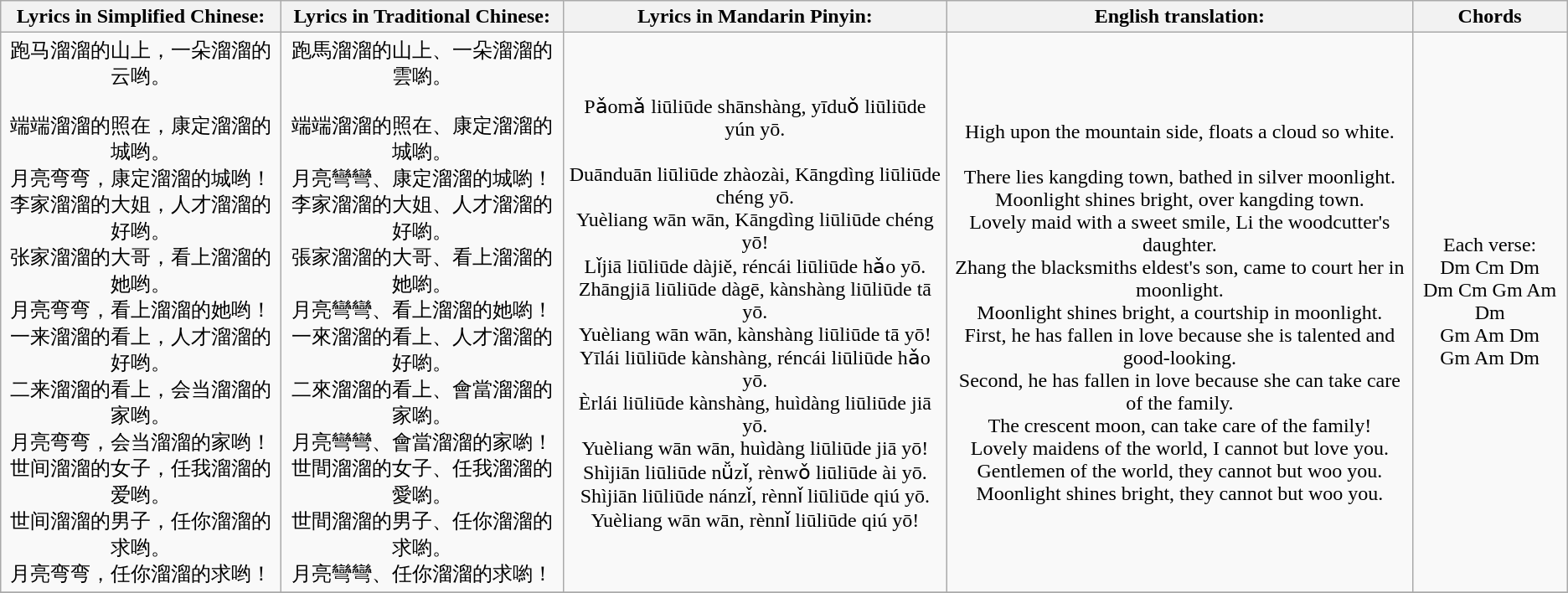<table class="wikitable" style="text-align: center">
<tr>
<th>Lyrics in Simplified Chinese:</th>
<th>Lyrics in Traditional Chinese:</th>
<th>Lyrics in Mandarin Pinyin:</th>
<th>English translation:</th>
<th>Chords</th>
</tr>
<tr>
<td lang="zh-Hans">跑马溜溜的山上，一朵溜溜的云哟。<br><br>端端溜溜的照在，康定溜溜的城哟。<br>
月亮弯弯，康定溜溜的城哟！<br>李家溜溜的大姐，人才溜溜的好哟。<br>
张家溜溜的大哥，看上溜溜的她哟。<br>
月亮弯弯，看上溜溜的她哟！<br>一来溜溜的看上，人才溜溜的好哟。<br>
二来溜溜的看上，会当溜溜的家哟。<br>
月亮弯弯，会当溜溜的家哟！<br>世间溜溜的女子，任我溜溜的爱哟。<br>
世间溜溜的男子，任你溜溜的求哟。<br>
月亮弯弯，任你溜溜的求哟！</td>
<td lang="zh-Hant">跑馬溜溜的山上、一朵溜溜的雲喲。<br><br>端端溜溜的照在、康定溜溜的城喲。<br>
月亮彎彎、康定溜溜的城喲！<br>李家溜溜的大姐、人才溜溜的好喲。<br>
張家溜溜的大哥、看上溜溜的她喲。<br>
月亮彎彎、看上溜溜的她喲！<br>一來溜溜的看上、人才溜溜的好喲。<br>
二來溜溜的看上、會當溜溜的家喲。<br>
月亮彎彎、會當溜溜的家喲！<br>世間溜溜的女子、任我溜溜的愛喲。<br>
世間溜溜的男子、任你溜溜的求喲。<br>
月亮彎彎、任你溜溜的求喲！</td>
<td>Pǎomǎ liūliūde shānshàng, yīduǒ liūliūde yún yō.<br><br>Duānduān liūliūde zhàozài, Kāngdìng liūliūde chéng yō.<br>
Yuèliang wān wān, Kāngdìng liūliūde chéng yō!<br>Lǐjiā liūliūde dàjiě, réncái liūliūde hǎo yō.<br>
Zhāngjiā liūliūde dàgē, kànshàng liūliūde tā yō.<br>
Yuèliang wān wān, kànshàng liūliūde tā yō!<br>Yīlái liūliūde kànshàng, réncái liūliūde hǎo yō.<br>
Èrlái liūliūde kànshàng, huìdàng liūliūde jiā yō.<br>
Yuèliang wān wān, huìdàng liūliūde jiā yō!<br>Shìjiān liūliūde nǚzǐ, rènwǒ liūliūde ài yō.<br>
Shìjiān liūliūde nánzǐ, rènnǐ liūliūde qiú yō.<br>
Yuèliang wān wān, rènnǐ liūliūde qiú yō!</td>
<td>High upon the mountain side, floats a cloud so white.<br><br>There lies kangding town, bathed in silver moonlight.<br>
Moonlight shines bright, over kangding town.<br>Lovely maid with a sweet smile, Li the woodcutter's daughter.<br>
Zhang the blacksmiths eldest's son, came to court her in moonlight.<br>
Moonlight shines bright, a courtship in moonlight.<br>First, he has fallen in love because she is talented and good-looking.<br>
Second, he has fallen in love because she can take care of the family.<br>
The crescent moon, can take care of the family!<br>Lovely maidens of the world, I cannot but love you.<br>
Gentlemen of the world, they cannot but woo you.<br>
Moonlight shines bright, they cannot but woo you.</td>
<td>Each verse:<br>Dm Cm Dm<br>Dm Cm Gm Am Dm<br>Gm Am Dm<br>Gm Am Dm<br><br></td>
</tr>
<tr>
</tr>
</table>
